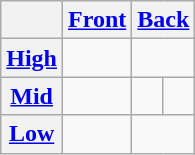<table class="wikitable" style="text-align:center">
<tr>
<th></th>
<th><a href='#'>Front</a></th>
<th colspan="2"><a href='#'>Back</a></th>
</tr>
<tr>
<th><a href='#'>High</a></th>
<td></td>
<td colspan="2"></td>
</tr>
<tr>
<th><a href='#'>Mid</a></th>
<td></td>
<td></td>
<td></td>
</tr>
<tr>
<th><a href='#'>Low</a></th>
<td></td>
<td colspan="2"></td>
</tr>
</table>
